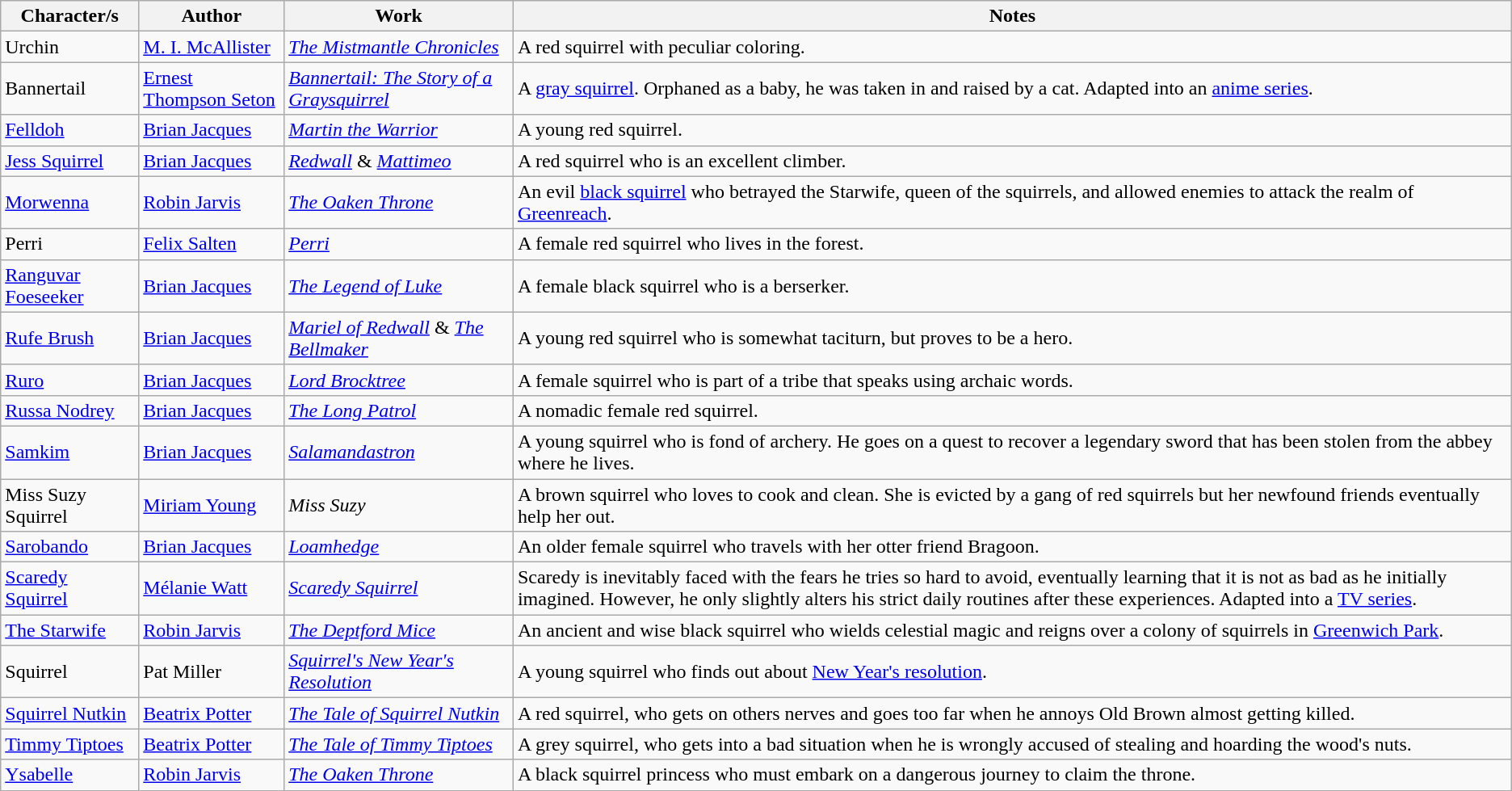<table class="wikitable sortable">
<tr>
<th>Character/s</th>
<th>Author</th>
<th>Work</th>
<th>Notes</th>
</tr>
<tr>
<td>Urchin</td>
<td><a href='#'>M. I. McAllister</a></td>
<td><em><a href='#'>The Mistmantle Chronicles</a></em></td>
<td>A red squirrel with peculiar coloring.</td>
</tr>
<tr>
<td>Bannertail</td>
<td><a href='#'>Ernest Thompson Seton</a></td>
<td><em><a href='#'>Bannertail: The Story of a Graysquirrel</a></em></td>
<td>A <a href='#'>gray squirrel</a>. Orphaned as a baby, he was taken in and raised by a cat. Adapted into an <a href='#'>anime series</a>.</td>
</tr>
<tr>
<td><a href='#'>Felldoh</a></td>
<td><a href='#'>Brian Jacques</a></td>
<td><em><a href='#'>Martin the Warrior</a></em></td>
<td>A young red squirrel.</td>
</tr>
<tr>
<td><a href='#'>Jess Squirrel</a></td>
<td><a href='#'>Brian Jacques</a></td>
<td><em><a href='#'>Redwall</a></em> & <em><a href='#'>Mattimeo</a></em></td>
<td>A red squirrel who is an excellent climber.</td>
</tr>
<tr>
<td><a href='#'>Morwenna</a></td>
<td><a href='#'>Robin Jarvis</a></td>
<td><em><a href='#'>The Oaken Throne</a></em></td>
<td>An evil <a href='#'>black squirrel</a> who betrayed the Starwife, queen of the squirrels, and allowed enemies to attack the realm of <a href='#'>Greenreach</a>.</td>
</tr>
<tr>
<td>Perri</td>
<td><a href='#'>Felix Salten</a></td>
<td><em><a href='#'>Perri</a></em></td>
<td>A female red squirrel who lives in the forest.</td>
</tr>
<tr>
<td><a href='#'>Ranguvar Foeseeker</a></td>
<td><a href='#'>Brian Jacques</a></td>
<td><em><a href='#'>The Legend of Luke</a></em></td>
<td>A female black squirrel who is a berserker.</td>
</tr>
<tr>
<td><a href='#'>Rufe Brush</a></td>
<td><a href='#'>Brian Jacques</a></td>
<td><em><a href='#'>Mariel of Redwall</a></em> & <em><a href='#'>The Bellmaker</a></em></td>
<td>A young red squirrel who is somewhat taciturn, but proves to be a hero.</td>
</tr>
<tr>
<td><a href='#'>Ruro</a></td>
<td><a href='#'>Brian Jacques</a></td>
<td><em><a href='#'>Lord Brocktree</a></em></td>
<td>A female squirrel who is part of a tribe that speaks using archaic words.</td>
</tr>
<tr>
<td><a href='#'>Russa Nodrey</a></td>
<td><a href='#'>Brian Jacques</a></td>
<td><em><a href='#'>The Long Patrol</a></em></td>
<td>A nomadic female red squirrel.</td>
</tr>
<tr>
<td><a href='#'>Samkim</a></td>
<td><a href='#'>Brian Jacques</a></td>
<td><em><a href='#'>Salamandastron</a></em></td>
<td>A young squirrel who is fond of archery. He goes on a quest to recover a legendary sword that has been stolen from the abbey where he lives.</td>
</tr>
<tr>
<td>Miss Suzy Squirrel</td>
<td><a href='#'>Miriam Young</a></td>
<td><em>Miss Suzy</em></td>
<td>A brown squirrel who loves to cook and clean. She is evicted by a gang of red squirrels but her newfound friends eventually help her out.</td>
</tr>
<tr>
<td><a href='#'>Sarobando</a></td>
<td><a href='#'>Brian Jacques</a></td>
<td><em><a href='#'>Loamhedge</a></em></td>
<td>An older female squirrel who travels with her otter friend Bragoon.</td>
</tr>
<tr>
<td><a href='#'>Scaredy Squirrel</a></td>
<td><a href='#'>Mélanie Watt</a></td>
<td><em><a href='#'>Scaredy Squirrel</a></em></td>
<td>Scaredy is inevitably faced with the fears he tries so hard to avoid, eventually learning that it is not as bad as he initially imagined. However, he only slightly alters his strict daily routines after these experiences. Adapted into a <a href='#'>TV series</a>.</td>
</tr>
<tr>
<td><a href='#'>The Starwife</a></td>
<td><a href='#'>Robin Jarvis</a></td>
<td><em><a href='#'>The Deptford Mice</a></em></td>
<td>An ancient and wise black squirrel who wields celestial magic and reigns over a colony of squirrels in <a href='#'>Greenwich Park</a>.</td>
</tr>
<tr>
<td>Squirrel</td>
<td>Pat Miller</td>
<td><em><a href='#'>Squirrel's New Year's Resolution</a></em></td>
<td>A young squirrel who finds out about <a href='#'>New Year's resolution</a>.</td>
</tr>
<tr>
<td><a href='#'>Squirrel Nutkin</a></td>
<td><a href='#'>Beatrix Potter</a></td>
<td><em><a href='#'>The Tale of Squirrel Nutkin</a></em></td>
<td>A red squirrel, who gets on others nerves and goes too far when he annoys Old Brown almost getting killed.</td>
</tr>
<tr>
<td><a href='#'>Timmy Tiptoes</a></td>
<td><a href='#'>Beatrix Potter</a></td>
<td><em><a href='#'>The Tale of Timmy Tiptoes</a></em></td>
<td>A grey squirrel, who gets into a bad situation when he is wrongly accused of stealing and hoarding the wood's nuts.</td>
</tr>
<tr>
<td><a href='#'>Ysabelle</a></td>
<td><a href='#'>Robin Jarvis</a></td>
<td><em><a href='#'>The Oaken Throne</a></em></td>
<td>A black squirrel princess who must embark on a dangerous journey to claim the throne.</td>
</tr>
</table>
